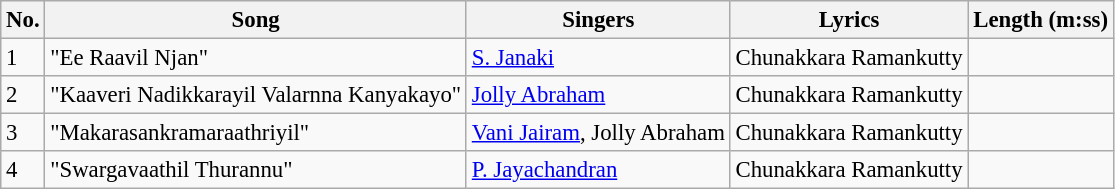<table class="wikitable" style="font-size:95%;">
<tr>
<th>No.</th>
<th>Song</th>
<th>Singers</th>
<th>Lyrics</th>
<th>Length (m:ss)</th>
</tr>
<tr>
<td>1</td>
<td>"Ee Raavil Njan"</td>
<td><a href='#'>S. Janaki</a></td>
<td>Chunakkara Ramankutty</td>
<td></td>
</tr>
<tr>
<td>2</td>
<td>"Kaaveri Nadikkarayil Valarnna Kanyakayo"</td>
<td><a href='#'>Jolly Abraham</a></td>
<td>Chunakkara Ramankutty</td>
<td></td>
</tr>
<tr>
<td>3</td>
<td>"Makarasankramaraathriyil"</td>
<td><a href='#'>Vani Jairam</a>, Jolly Abraham</td>
<td>Chunakkara Ramankutty</td>
<td></td>
</tr>
<tr>
<td>4</td>
<td>"Swargavaathil Thurannu"</td>
<td><a href='#'>P. Jayachandran</a></td>
<td>Chunakkara Ramankutty</td>
<td></td>
</tr>
</table>
